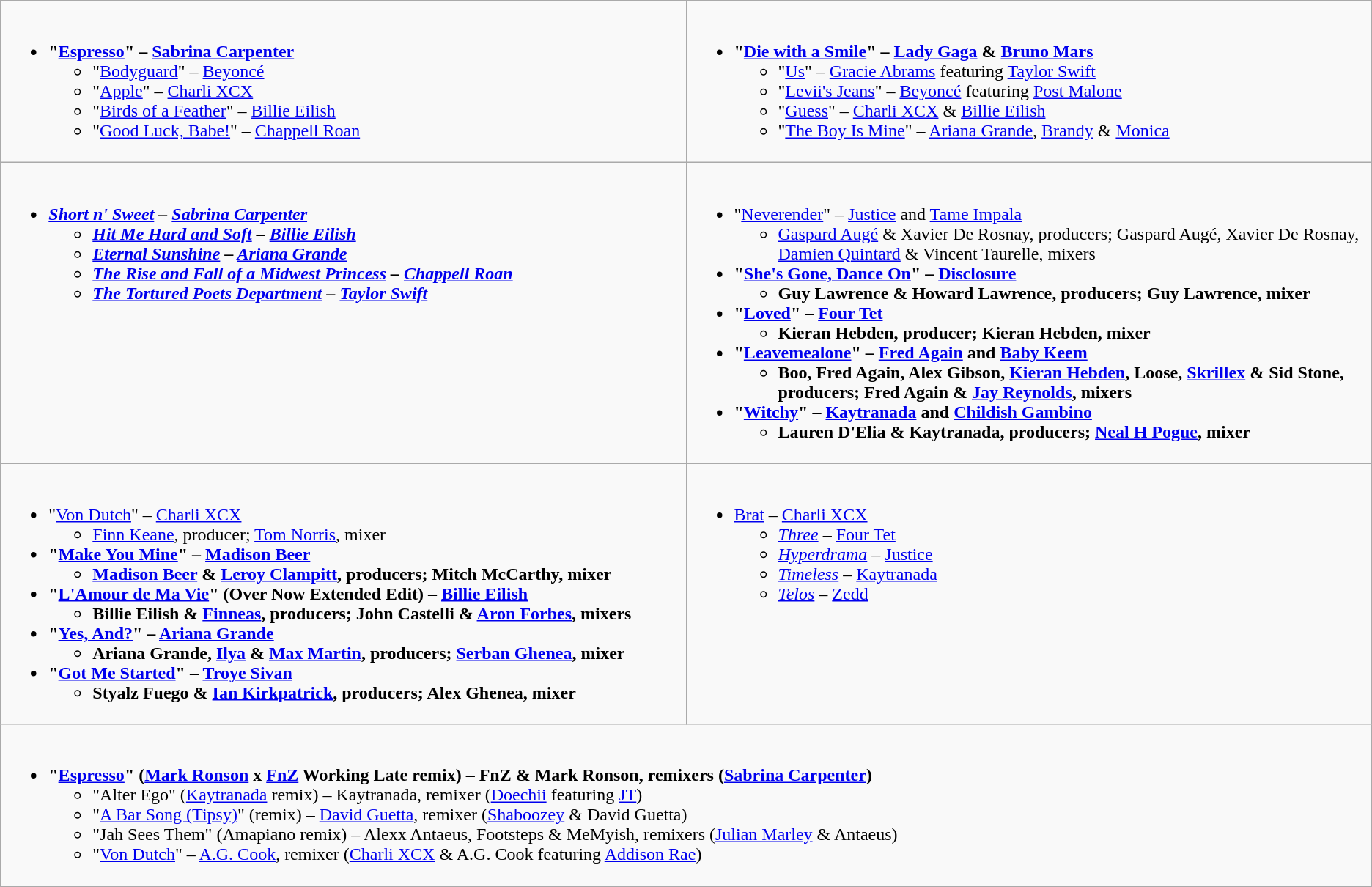<table class="wikitable">
<tr>
<td style="vertical-align:top;" width="50%"><br><ul><li><strong>"<a href='#'>Espresso</a>" – <a href='#'>Sabrina Carpenter</a></strong><ul><li>"<a href='#'>Bodyguard</a>" – <a href='#'>Beyoncé</a></li><li>"<a href='#'>Apple</a>" – <a href='#'>Charli XCX</a></li><li>"<a href='#'>Birds of a Feather</a>" – <a href='#'>Billie Eilish</a></li><li>"<a href='#'>Good Luck, Babe!</a>" – <a href='#'>Chappell Roan</a></li></ul></li></ul></td>
<td style="vertical-align:top;" width="50%"><br><ul><li><strong>"<a href='#'>Die with a Smile</a>" – <a href='#'>Lady Gaga</a> & <a href='#'>Bruno Mars</a></strong><ul><li>"<a href='#'>Us</a>" – <a href='#'>Gracie Abrams</a> featuring <a href='#'>Taylor Swift</a></li><li>"<a href='#'>Levii's Jeans</a>" – <a href='#'>Beyoncé</a> featuring <a href='#'>Post Malone</a></li><li>"<a href='#'>Guess</a>" – <a href='#'>Charli XCX</a> & <a href='#'>Billie Eilish</a></li><li>"<a href='#'>The Boy Is Mine</a>" – <a href='#'>Ariana Grande</a>, <a href='#'>Brandy</a> & <a href='#'>Monica</a></li></ul></li></ul></td>
</tr>
<tr>
<td style="vertical-align:top;" width="50%"><br><ul><li><strong><em><a href='#'>Short n' Sweet</a><em> – <a href='#'>Sabrina Carpenter</a><strong><ul><li></em><a href='#'>Hit Me Hard and Soft</a><em> – <a href='#'>Billie Eilish</a></li><li></em><a href='#'>Eternal Sunshine</a><em> – <a href='#'>Ariana Grande</a></li><li></em><a href='#'>The Rise and Fall of a Midwest Princess</a><em> – <a href='#'>Chappell Roan</a></li><li></em><a href='#'>The Tortured Poets Department</a><em> – <a href='#'>Taylor Swift</a></li></ul></li></ul></td>
<td style="vertical-align:top;" width="50%"><br><ul><li></strong>"<a href='#'>Neverender</a>" – <a href='#'>Justice</a> and <a href='#'>Tame Impala</a><strong><ul><li></strong><a href='#'>Gaspard Augé</a> & Xavier De Rosnay, producers; Gaspard Augé, Xavier De Rosnay, <a href='#'>Damien Quintard</a> & Vincent Taurelle, mixers<strong></li></ul></li><li>"<a href='#'>She's Gone, Dance On</a>" – <a href='#'>Disclosure</a><ul><li>Guy Lawrence & Howard Lawrence, producers; Guy Lawrence, mixer</li></ul></li><li>"<a href='#'>Loved</a>" – <a href='#'>Four Tet</a><ul><li>Kieran Hebden, producer; Kieran Hebden, mixer</li></ul></li><li>"<a href='#'>Leavemealone</a>" – <a href='#'>Fred Again</a> and <a href='#'>Baby Keem</a><ul><li>Boo, Fred Again, Alex Gibson, <a href='#'>Kieran Hebden</a>, Loose, <a href='#'>Skrillex</a> & Sid Stone, producers; Fred Again & <a href='#'>Jay Reynolds</a>, mixers</li></ul></li><li>"<a href='#'>Witchy</a>" – <a href='#'>Kaytranada</a> and <a href='#'>Childish Gambino</a><ul><li>Lauren D'Elia & Kaytranada, producers; <a href='#'>Neal H Pogue</a>, mixer</li></ul></li></ul></td>
</tr>
<tr>
<td style="vertical-align:top;" width="50%"><br><ul><li></strong>"<a href='#'>Von Dutch</a>" – <a href='#'>Charli XCX</a><strong><ul><li></strong><a href='#'>Finn Keane</a>, producer; <a href='#'>Tom Norris</a>, mixer<strong></li></ul></li><li>"<a href='#'>Make You Mine</a>" – <a href='#'>Madison Beer</a><ul><li><a href='#'>Madison Beer</a> & <a href='#'>Leroy Clampitt</a>, producers; Mitch McCarthy, mixer</li></ul></li><li>"<a href='#'>L'Amour de Ma Vie</a>" (Over Now Extended Edit) – <a href='#'>Billie Eilish</a><ul><li>Billie Eilish & <a href='#'>Finneas</a>, producers; John Castelli & <a href='#'>Aron Forbes</a>, mixers</li></ul></li><li>"<a href='#'>Yes, And?</a>" – <a href='#'>Ariana Grande</a><ul><li>Ariana Grande, <a href='#'>Ilya</a> & <a href='#'>Max Martin</a>, producers; <a href='#'>Serban Ghenea</a>, mixer</li></ul></li><li>"<a href='#'>Got Me Started</a>" – <a href='#'>Troye Sivan</a><ul><li>Styalz Fuego & <a href='#'>Ian Kirkpatrick</a>, producers; Alex Ghenea, mixer</li></ul></li></ul></td>
<td style="vertical-align:top;" width="50%"><br><ul><li></em></strong><a href='#'>Brat</a></em> – <a href='#'>Charli XCX</a></strong><ul><li><em><a href='#'>Three</a></em> – <a href='#'>Four Tet</a></li><li><em><a href='#'>Hyperdrama</a></em> – <a href='#'>Justice</a></li><li><em><a href='#'>Timeless</a></em> – <a href='#'>Kaytranada</a></li><li><em><a href='#'>Telos</a></em> – <a href='#'>Zedd</a></li></ul></li></ul></td>
</tr>
<tr>
<td style="vertical-align:top;" width="50%" colspan="2"><br><ul><li><strong>"<a href='#'>Espresso</a>" (<a href='#'>Mark Ronson</a> x <a href='#'>FnZ</a> Working Late remix) – FnZ & Mark Ronson, remixers (<a href='#'>Sabrina Carpenter</a>)</strong><ul><li>"Alter Ego" (<a href='#'>Kaytranada</a> remix) – Kaytranada, remixer (<a href='#'>Doechii</a> featuring <a href='#'>JT</a>)</li><li>"<a href='#'>A Bar Song (Tipsy)</a>" (remix) – <a href='#'>David Guetta</a>, remixer (<a href='#'>Shaboozey</a> & David Guetta)</li><li>"Jah Sees Them" (Amapiano remix) – Alexx Antaeus, Footsteps & MeMyish, remixers (<a href='#'>Julian Marley</a> & Antaeus)</li><li>"<a href='#'>Von Dutch</a>" – <a href='#'>A.G. Cook</a>, remixer (<a href='#'>Charli XCX</a> & A.G. Cook featuring <a href='#'>Addison Rae</a>)</li></ul></li></ul></td>
</tr>
</table>
